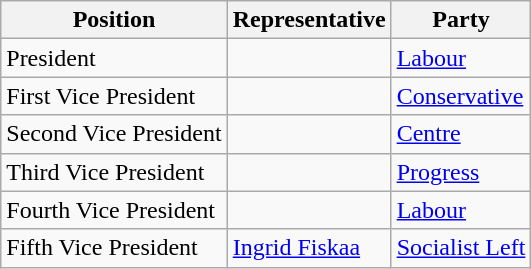<table class="wikitable sortable">
<tr>
<th>Position</th>
<th>Representative</th>
<th>Party</th>
</tr>
<tr>
<td>President</td>
<td></td>
<td><a href='#'>Labour</a></td>
</tr>
<tr>
<td>First Vice President</td>
<td></td>
<td><a href='#'>Conservative</a></td>
</tr>
<tr>
<td>Second Vice President</td>
<td></td>
<td><a href='#'>Centre</a></td>
</tr>
<tr>
<td>Third Vice President</td>
<td></td>
<td><a href='#'>Progress</a></td>
</tr>
<tr>
<td>Fourth Vice President</td>
<td></td>
<td><a href='#'>Labour</a></td>
</tr>
<tr>
<td>Fifth Vice President</td>
<td><a href='#'>Ingrid Fiskaa</a></td>
<td><a href='#'>Socialist Left</a></td>
</tr>
</table>
